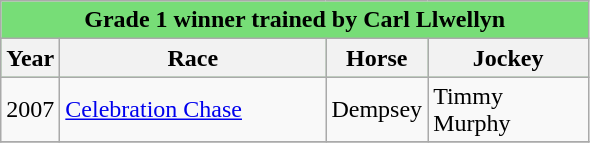<table class = "sortable wikitable">
<tr bgcolor="#77dd77" align="center">
<td colspan=4 style="text-align:center;"><strong>Grade 1 winner trained by Carl Llwellyn</strong></td>
</tr>
<tr bgcolor="#77dd77" align="center"|font-size:90%">
<th>Year</th>
<th>Race</th>
<th>Horse</th>
<th>Jockey</th>
</tr>
<tr>
<td width=30px>2007</td>
<td width=170px><a href='#'>Celebration Chase</a></td>
<td width=60px>Dempsey</td>
<td width=100px>Timmy Murphy</td>
</tr>
<tr>
</tr>
</table>
